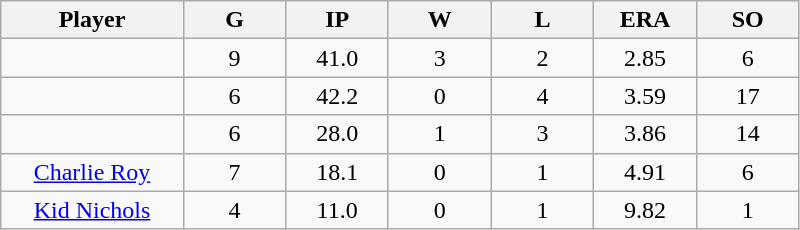<table class="wikitable sortable">
<tr>
<th bgcolor="#DDDDFF" width="16%">Player</th>
<th bgcolor="#DDDDFF" width="9%">G</th>
<th bgcolor="#DDDDFF" width="9%">IP</th>
<th bgcolor="#DDDDFF" width="9%">W</th>
<th bgcolor="#DDDDFF" width="9%">L</th>
<th bgcolor="#DDDDFF" width="9%">ERA</th>
<th bgcolor="#DDDDFF" width="9%">SO</th>
</tr>
<tr align="center">
<td></td>
<td>9</td>
<td>41.0</td>
<td>3</td>
<td>2</td>
<td>2.85</td>
<td>6</td>
</tr>
<tr align="center">
<td></td>
<td>6</td>
<td>42.2</td>
<td>0</td>
<td>4</td>
<td>3.59</td>
<td>17</td>
</tr>
<tr align="center">
<td></td>
<td>6</td>
<td>28.0</td>
<td>1</td>
<td>3</td>
<td>3.86</td>
<td>14</td>
</tr>
<tr align="center">
<td><a href='#'>Charlie Roy</a></td>
<td>7</td>
<td>18.1</td>
<td>0</td>
<td>1</td>
<td>4.91</td>
<td>6</td>
</tr>
<tr align=center>
<td><a href='#'>Kid Nichols</a></td>
<td>4</td>
<td>11.0</td>
<td>0</td>
<td>1</td>
<td>9.82</td>
<td>1</td>
</tr>
</table>
